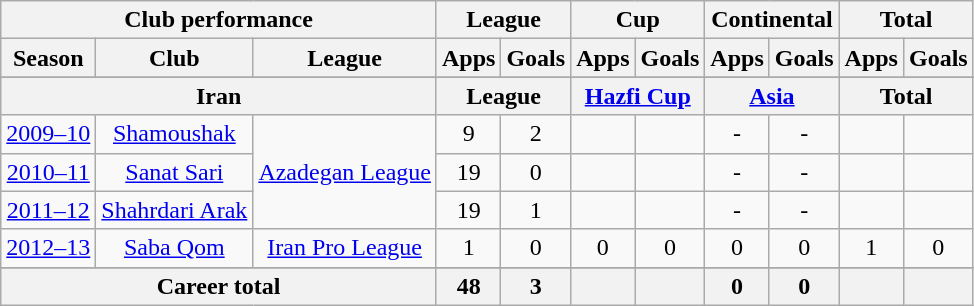<table class="wikitable" style="text-align:center">
<tr>
<th colspan=3>Club performance</th>
<th colspan=2>League</th>
<th colspan=2>Cup</th>
<th colspan=2>Continental</th>
<th colspan=2>Total</th>
</tr>
<tr>
<th>Season</th>
<th>Club</th>
<th>League</th>
<th>Apps</th>
<th>Goals</th>
<th>Apps</th>
<th>Goals</th>
<th>Apps</th>
<th>Goals</th>
<th>Apps</th>
<th>Goals</th>
</tr>
<tr>
</tr>
<tr>
<th colspan=3>Iran</th>
<th colspan=2>League</th>
<th colspan=2><a href='#'>Hazfi Cup</a></th>
<th colspan=2><a href='#'>Asia</a></th>
<th colspan=2>Total</th>
</tr>
<tr>
<td><a href='#'>2009–10</a></td>
<td><a href='#'>Shamoushak</a></td>
<td rowspan="3"><a href='#'>Azadegan League</a></td>
<td>9</td>
<td>2</td>
<td></td>
<td></td>
<td>-</td>
<td>-</td>
<td></td>
<td></td>
</tr>
<tr>
<td><a href='#'>2010–11</a></td>
<td><a href='#'>Sanat Sari</a></td>
<td>19</td>
<td>0</td>
<td></td>
<td></td>
<td>-</td>
<td>-</td>
<td></td>
<td></td>
</tr>
<tr>
<td><a href='#'>2011–12</a></td>
<td><a href='#'>Shahrdari Arak</a></td>
<td>19</td>
<td>1</td>
<td></td>
<td></td>
<td>-</td>
<td>-</td>
<td></td>
<td></td>
</tr>
<tr>
<td><a href='#'>2012–13</a></td>
<td><a href='#'>Saba Qom</a></td>
<td><a href='#'>Iran Pro League</a></td>
<td>1</td>
<td>0</td>
<td>0</td>
<td>0</td>
<td>0</td>
<td>0</td>
<td>1</td>
<td>0</td>
</tr>
<tr>
</tr>
<tr>
<th colspan=3>Career total</th>
<th>48</th>
<th>3</th>
<th></th>
<th></th>
<th>0</th>
<th>0</th>
<th></th>
<th></th>
</tr>
</table>
